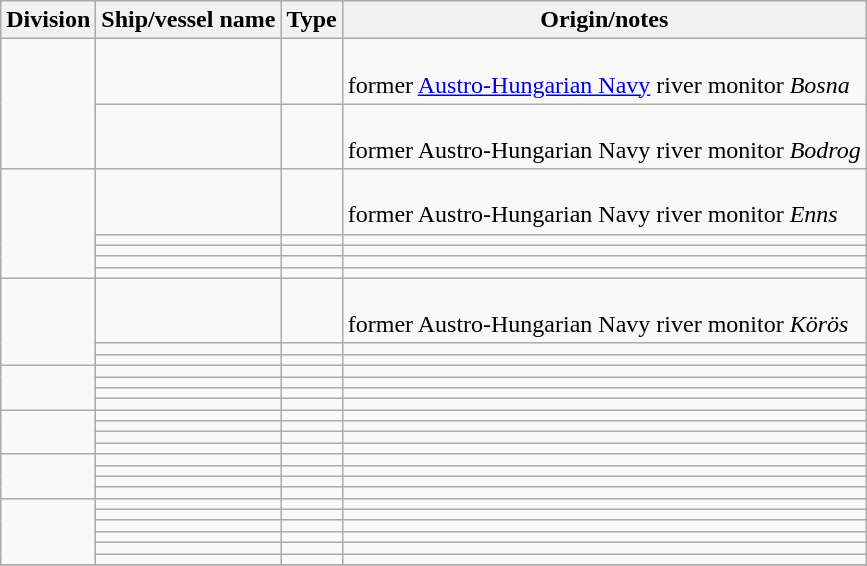<table class="wikitable">
<tr>
<th scope="col">Division</th>
<th scope="col">Ship/vessel name</th>
<th scope="col">Type</th>
<th scope="col">Origin/notes</th>
</tr>
<tr>
<td rowspan=2></td>
<td></td>
<td></td>
<td><br>former <a href='#'>Austro-Hungarian Navy</a> river monitor <em>Bosna</em></td>
</tr>
<tr>
<td></td>
<td></td>
<td><br>former Austro-Hungarian Navy river monitor <em>Bodrog</em></td>
</tr>
<tr>
<td rowspan=5></td>
<td></td>
<td></td>
<td><br>former Austro-Hungarian Navy river monitor <em>Enns</em></td>
</tr>
<tr>
<td></td>
<td></td>
<td></td>
</tr>
<tr>
<td></td>
<td></td>
<td></td>
</tr>
<tr>
<td></td>
<td></td>
<td></td>
</tr>
<tr>
<td></td>
<td></td>
<td></td>
</tr>
<tr>
<td rowspan=3></td>
<td></td>
<td></td>
<td><br>former Austro-Hungarian Navy river monitor <em>Körös</em></td>
</tr>
<tr>
<td></td>
<td></td>
<td></td>
</tr>
<tr>
<td></td>
<td></td>
<td></td>
</tr>
<tr>
<td rowspan=4></td>
<td></td>
<td></td>
<td></td>
</tr>
<tr>
<td></td>
<td></td>
<td></td>
</tr>
<tr>
<td></td>
<td></td>
<td></td>
</tr>
<tr>
<td></td>
<td></td>
<td></td>
</tr>
<tr>
<td rowspan=4></td>
<td></td>
<td></td>
<td></td>
</tr>
<tr>
<td></td>
<td></td>
<td></td>
</tr>
<tr>
<td></td>
<td></td>
<td></td>
</tr>
<tr>
<td></td>
<td></td>
<td></td>
</tr>
<tr>
<td rowspan=4></td>
<td></td>
<td></td>
<td></td>
</tr>
<tr>
<td></td>
<td></td>
<td></td>
</tr>
<tr>
<td></td>
<td></td>
<td></td>
</tr>
<tr>
<td></td>
<td></td>
<td></td>
</tr>
<tr>
<td rowspan=6></td>
<td></td>
<td></td>
<td></td>
</tr>
<tr>
<td></td>
<td></td>
<td></td>
</tr>
<tr>
<td></td>
<td></td>
<td></td>
</tr>
<tr>
<td></td>
<td></td>
<td></td>
</tr>
<tr>
<td></td>
<td></td>
<td></td>
</tr>
<tr>
<td></td>
<td></td>
<td></td>
</tr>
<tr>
</tr>
</table>
